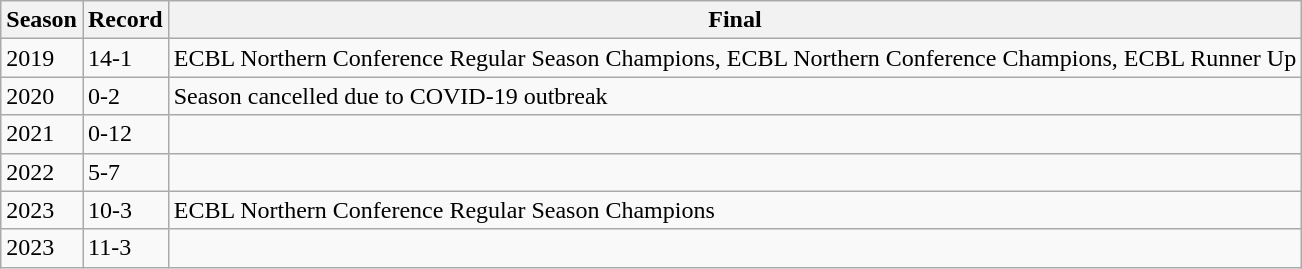<table class="wikitable">
<tr>
<th>Season</th>
<th>Record</th>
<th>Final</th>
</tr>
<tr>
<td>2019</td>
<td>14-1</td>
<td>ECBL Northern Conference Regular Season Champions, ECBL Northern Conference Champions, ECBL Runner Up</td>
</tr>
<tr>
<td>2020</td>
<td>0-2</td>
<td>Season cancelled due to COVID-19 outbreak</td>
</tr>
<tr>
<td>2021</td>
<td>0-12</td>
<td></td>
</tr>
<tr>
<td>2022</td>
<td>5-7</td>
<td></td>
</tr>
<tr>
<td>2023</td>
<td>10-3</td>
<td>ECBL Northern Conference Regular Season Champions</td>
</tr>
<tr>
<td>2023</td>
<td>11-3</td>
<td></td>
</tr>
</table>
